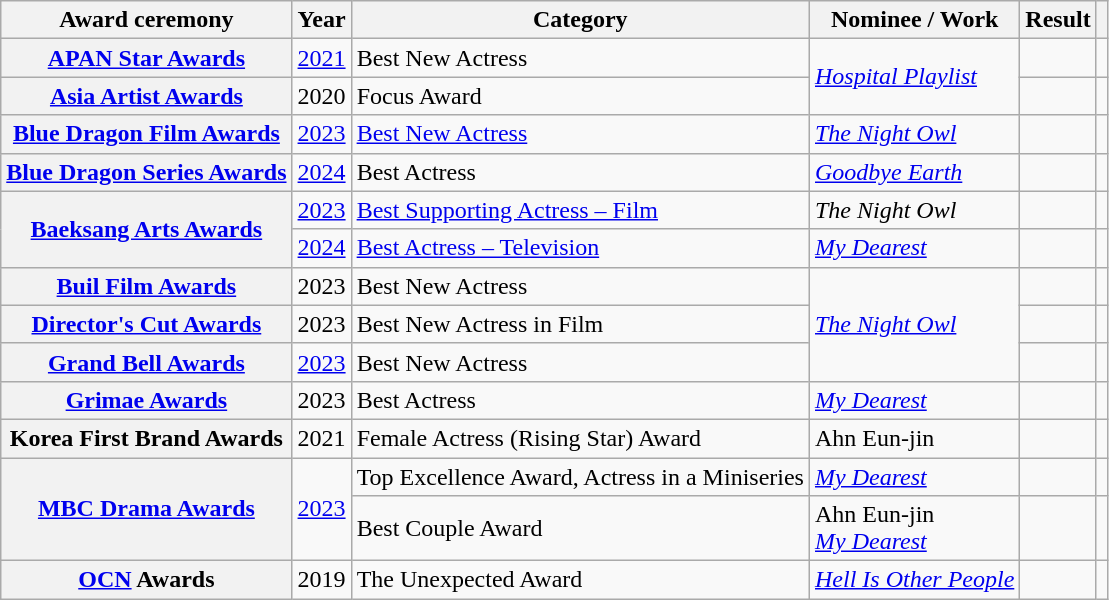<table class="wikitable plainrowheaders sortable">
<tr>
<th scope="col">Award ceremony</th>
<th scope="col">Year</th>
<th scope="col">Category</th>
<th scope="col">Nominee / Work</th>
<th scope="col">Result</th>
<th scope="col" class="unsortable"></th>
</tr>
<tr>
<th scope="row"><a href='#'>APAN Star Awards</a></th>
<td style="text-align:center"><a href='#'>2021</a></td>
<td>Best New Actress</td>
<td rowspan="2"><em><a href='#'>Hospital Playlist</a></em></td>
<td></td>
<td style="text-align:center"></td>
</tr>
<tr>
<th scope="row"><a href='#'>Asia Artist Awards</a></th>
<td style="text-align:center">2020</td>
<td>Focus Award</td>
<td></td>
<td style="text-align:center"></td>
</tr>
<tr>
<th scope="row" rowspan="1"><a href='#'>Blue Dragon Film Awards</a></th>
<td style="text-align:center"><a href='#'>2023</a></td>
<td><a href='#'>Best New Actress</a></td>
<td><em><a href='#'>The Night Owl</a></em></td>
<td></td>
<td style="text-align:center"></td>
</tr>
<tr>
<th scope="row"><a href='#'>Blue Dragon Series Awards</a></th>
<td style="text-align:center"><a href='#'>2024</a></td>
<td>Best Actress</td>
<td><em><a href='#'>Goodbye Earth</a></em></td>
<td></td>
<td style="text-align:center"></td>
</tr>
<tr>
<th scope="row" rowspan="2"><a href='#'>Baeksang Arts Awards</a></th>
<td style="text-align:center"><a href='#'>2023</a></td>
<td><a href='#'>Best Supporting Actress – Film</a></td>
<td><em>The Night Owl</em></td>
<td></td>
<td style="text-align:center"></td>
</tr>
<tr>
<td style="text-align:center"><a href='#'>2024</a></td>
<td><a href='#'>Best Actress – Television</a></td>
<td><em><a href='#'>My Dearest</a></em></td>
<td></td>
<td style="text-align:center"></td>
</tr>
<tr>
<th scope="row"><a href='#'>Buil Film Awards</a></th>
<td style="text-align:center">2023</td>
<td>Best New Actress</td>
<td rowspan="3"><em><a href='#'>The Night Owl</a></em></td>
<td></td>
<td style="text-align:center"></td>
</tr>
<tr>
<th scope="row"><a href='#'>Director's Cut Awards</a></th>
<td style="text-align:center">2023</td>
<td>Best New Actress in Film</td>
<td></td>
<td rowspan="1" style="text-align:center"></td>
</tr>
<tr>
<th scope="row"><a href='#'>Grand Bell Awards</a></th>
<td style="text-align:center"><a href='#'>2023</a></td>
<td>Best New Actress</td>
<td></td>
<td style="text-align:center"></td>
</tr>
<tr>
<th scope="row"><a href='#'>Grimae Awards</a></th>
<td style="text-align:center">2023</td>
<td>Best Actress</td>
<td><em><a href='#'>My Dearest</a></em></td>
<td></td>
<td style="text-align:center"></td>
</tr>
<tr>
<th scope="row">Korea First Brand Awards</th>
<td style="text-align:center">2021</td>
<td>Female Actress (Rising Star) Award</td>
<td>Ahn Eun-jin</td>
<td></td>
<td style="text-align:center"></td>
</tr>
<tr>
<th scope="row" rowspan="2"><a href='#'>MBC Drama Awards</a></th>
<td rowspan="2" style="text-align:center"><a href='#'>2023</a></td>
<td>Top Excellence Award, Actress in a Miniseries</td>
<td><em><a href='#'>My Dearest</a></em></td>
<td></td>
<td style="text-align:center"></td>
</tr>
<tr>
<td>Best Couple Award</td>
<td>Ahn Eun-jin <br><em><a href='#'>My Dearest</a></em></td>
<td></td>
<td style="text-align:center"></td>
</tr>
<tr>
<th scope="row"><a href='#'>OCN</a> Awards</th>
<td style="text-align:center">2019</td>
<td>The Unexpected Award</td>
<td><em><a href='#'>Hell Is Other People</a></em></td>
<td></td>
<td style="text-align:center"></td>
</tr>
</table>
